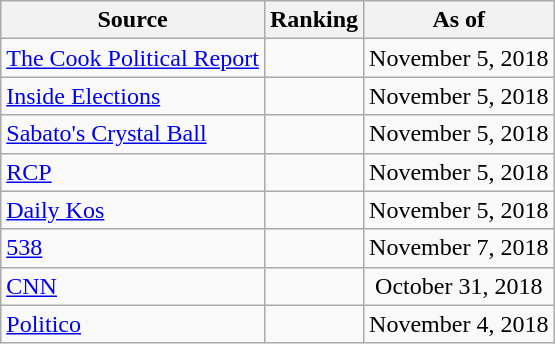<table class="wikitable" style="text-align:center">
<tr>
<th>Source</th>
<th>Ranking</th>
<th>As of</th>
</tr>
<tr>
<td align=left><a href='#'>The Cook Political Report</a></td>
<td></td>
<td>November 5, 2018</td>
</tr>
<tr>
<td align=left><a href='#'>Inside Elections</a></td>
<td></td>
<td>November 5, 2018</td>
</tr>
<tr>
<td align=left><a href='#'>Sabato's Crystal Ball</a></td>
<td></td>
<td>November 5, 2018</td>
</tr>
<tr>
<td align="left"><a href='#'>RCP</a></td>
<td></td>
<td>November 5, 2018</td>
</tr>
<tr>
<td align="left"><a href='#'>Daily Kos</a></td>
<td></td>
<td>November 5, 2018</td>
</tr>
<tr>
<td align="left"><a href='#'>538</a></td>
<td></td>
<td>November 7, 2018</td>
</tr>
<tr>
<td align="left"><a href='#'>CNN</a></td>
<td></td>
<td>October 31, 2018</td>
</tr>
<tr>
<td align="left"><a href='#'>Politico</a></td>
<td></td>
<td>November 4, 2018</td>
</tr>
</table>
